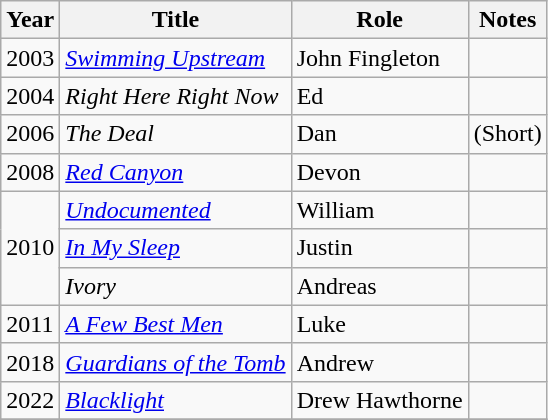<table class="wikitable sortable">
<tr>
<th>Year</th>
<th>Title</th>
<th>Role</th>
<th>Notes</th>
</tr>
<tr>
<td>2003</td>
<td><em><a href='#'>Swimming Upstream</a></em></td>
<td>John Fingleton</td>
<td></td>
</tr>
<tr>
<td>2004</td>
<td><em>Right Here Right Now</em></td>
<td>Ed</td>
<td></td>
</tr>
<tr>
<td>2006</td>
<td><em>The Deal</em></td>
<td>Dan</td>
<td>(Short)</td>
</tr>
<tr>
<td>2008</td>
<td><em><a href='#'>Red Canyon</a></em></td>
<td>Devon</td>
<td></td>
</tr>
<tr>
<td rowspan="3">2010</td>
<td><em><a href='#'>Undocumented</a></em></td>
<td>William</td>
<td></td>
</tr>
<tr>
<td><em><a href='#'>In My Sleep</a></em></td>
<td>Justin</td>
<td></td>
</tr>
<tr>
<td><em>Ivory</em></td>
<td>Andreas</td>
<td></td>
</tr>
<tr>
<td>2011</td>
<td><em><a href='#'>A Few Best Men</a></em></td>
<td>Luke</td>
<td></td>
</tr>
<tr>
<td>2018</td>
<td><em><a href='#'>Guardians of the Tomb</a></em></td>
<td>Andrew</td>
<td></td>
</tr>
<tr>
<td>2022</td>
<td><em><a href='#'>Blacklight</a></em></td>
<td>Drew Hawthorne</td>
<td></td>
</tr>
<tr>
</tr>
</table>
